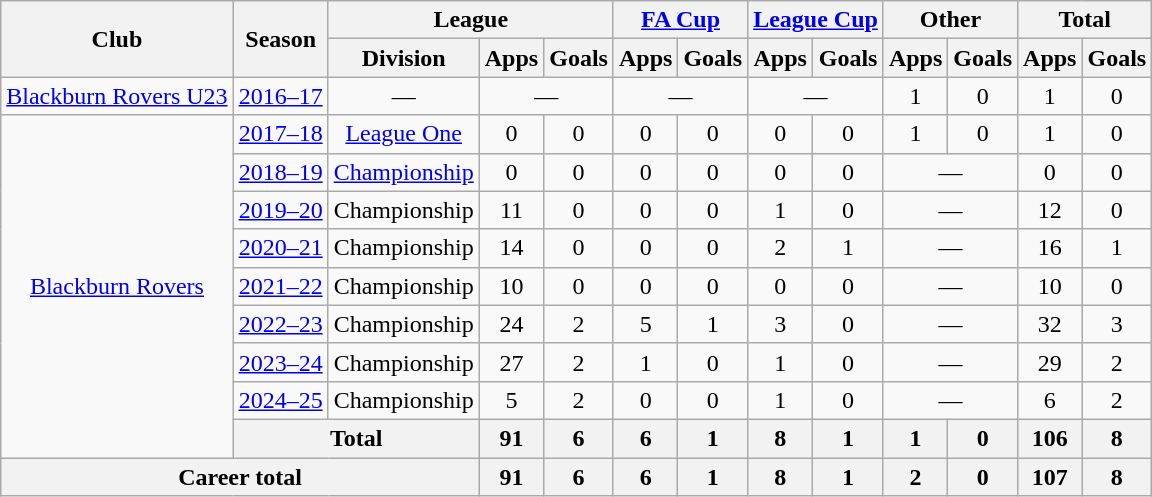<table class="wikitable" style="text-align:center">
<tr>
<th rowspan="2">Club</th>
<th rowspan="2">Season</th>
<th colspan="3">League</th>
<th colspan="2"><a href='#'>FA Cup</a></th>
<th colspan="2"><a href='#'>League Cup</a></th>
<th colspan="2">Other</th>
<th colspan="2">Total</th>
</tr>
<tr>
<th>Division</th>
<th>Apps</th>
<th>Goals</th>
<th>Apps</th>
<th>Goals</th>
<th>Apps</th>
<th>Goals</th>
<th>Apps</th>
<th>Goals</th>
<th>Apps</th>
<th>Goals</th>
</tr>
<tr>
<td><a href='#'>Blackburn Rovers U23</a></td>
<td><a href='#'>2016–17</a></td>
<td colspan=1>—</td>
<td colspan="2">—</td>
<td colspan="2">—</td>
<td colspan="2">—</td>
<td>1</td>
<td>0</td>
<td>1</td>
<td>0</td>
</tr>
<tr>
<td rowspan="9"><a href='#'>Blackburn Rovers</a></td>
<td><a href='#'>2017–18</a></td>
<td><a href='#'>League One</a></td>
<td>0</td>
<td>0</td>
<td>0</td>
<td>0</td>
<td>0</td>
<td>0</td>
<td>1</td>
<td>0</td>
<td>1</td>
<td>0</td>
</tr>
<tr>
<td><a href='#'>2018–19</a></td>
<td><a href='#'>Championship</a></td>
<td>0</td>
<td>0</td>
<td>0</td>
<td>0</td>
<td>0</td>
<td>0</td>
<td colspan="2">—</td>
<td>0</td>
<td>0</td>
</tr>
<tr>
<td><a href='#'>2019–20</a></td>
<td>Championship</td>
<td>11</td>
<td>0</td>
<td>0</td>
<td>0</td>
<td>1</td>
<td>0</td>
<td colspan="2">—</td>
<td>12</td>
<td>0</td>
</tr>
<tr>
<td><a href='#'>2020–21</a></td>
<td>Championship</td>
<td>14</td>
<td>0</td>
<td>0</td>
<td>0</td>
<td>2</td>
<td>1</td>
<td colspan="2">—</td>
<td>16</td>
<td>1</td>
</tr>
<tr>
<td><a href='#'>2021–22</a></td>
<td>Championship</td>
<td>10</td>
<td>0</td>
<td>0</td>
<td>0</td>
<td>0</td>
<td>0</td>
<td colspan="2">—</td>
<td>10</td>
<td>0</td>
</tr>
<tr>
<td><a href='#'>2022–23</a></td>
<td>Championship</td>
<td>24</td>
<td>2</td>
<td>5</td>
<td>1</td>
<td>3</td>
<td>0</td>
<td colspan="2">—</td>
<td>32</td>
<td>3</td>
</tr>
<tr>
<td><a href='#'>2023–24</a></td>
<td>Championship</td>
<td>27</td>
<td>2</td>
<td>1</td>
<td>0</td>
<td>1</td>
<td>0</td>
<td colspan="2">—</td>
<td>29</td>
<td>2</td>
</tr>
<tr>
<td><a href='#'>2024–25</a></td>
<td>Championship</td>
<td>5</td>
<td>2</td>
<td>0</td>
<td>0</td>
<td>1</td>
<td>0</td>
<td colspan="2">—</td>
<td>6</td>
<td>2</td>
</tr>
<tr>
<th colspan="2">Total</th>
<th>91</th>
<th>6</th>
<th>6</th>
<th>1</th>
<th>8</th>
<th>1</th>
<th>1</th>
<th>0</th>
<th>106</th>
<th>8</th>
</tr>
<tr>
<th colspan="3">Career total</th>
<th>91</th>
<th>6</th>
<th>6</th>
<th>1</th>
<th>8</th>
<th>1</th>
<th>2</th>
<th>0</th>
<th>107</th>
<th>8</th>
</tr>
</table>
